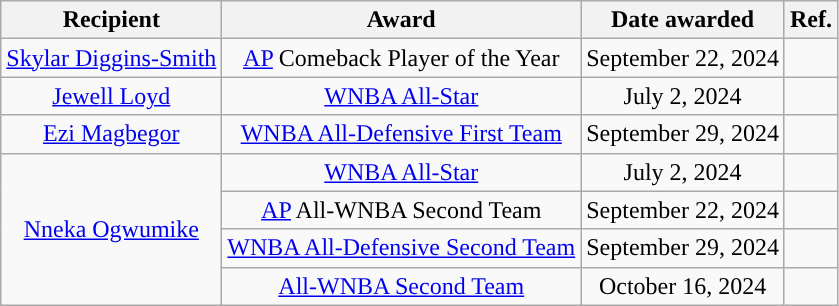<table class="wikitable sortable sortable" style="text-align: center">
<tr>
<th>Recipient</th>
<th>Award</th>
<th>Date awarded</th>
<th>Ref.</th>
</tr>
<tr>
<td><a href='#'>Skylar Diggins-Smith</a></td>
<td><a href='#'>AP</a> Comeback Player of the Year</td>
<td>September 22, 2024</td>
<td></td>
</tr>
<tr>
<td><a href='#'>Jewell Loyd</a></td>
<td><a href='#'>WNBA All-Star</a></td>
<td>July 2, 2024</td>
<td></td>
</tr>
<tr>
<td><a href='#'>Ezi Magbegor</a></td>
<td><a href='#'>WNBA All-Defensive First Team</a></td>
<td>September 29, 2024</td>
<td></td>
</tr>
<tr>
<td rowspan=4><a href='#'>Nneka Ogwumike</a></td>
<td><a href='#'>WNBA All-Star</a></td>
<td>July 2, 2024</td>
<td></td>
</tr>
<tr>
<td><a href='#'>AP</a> All-WNBA Second Team</td>
<td>September 22, 2024</td>
<td></td>
</tr>
<tr>
<td><a href='#'>WNBA All-Defensive Second Team</a></td>
<td>September 29, 2024</td>
<td></td>
</tr>
<tr>
<td><a href='#'>All-WNBA Second Team</a></td>
<td>October 16, 2024</td>
<td></td>
</tr>
</table>
